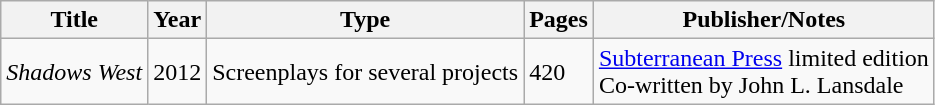<table class="wikitable sortable">
<tr>
<th>Title</th>
<th>Year</th>
<th>Type</th>
<th>Pages</th>
<th>Publisher/Notes</th>
</tr>
<tr>
<td><em>Shadows West</em></td>
<td>2012</td>
<td>Screenplays for several projects</td>
<td>420</td>
<td><a href='#'>Subterranean Press</a> limited edition<br>Co-written by John L. Lansdale</td>
</tr>
</table>
